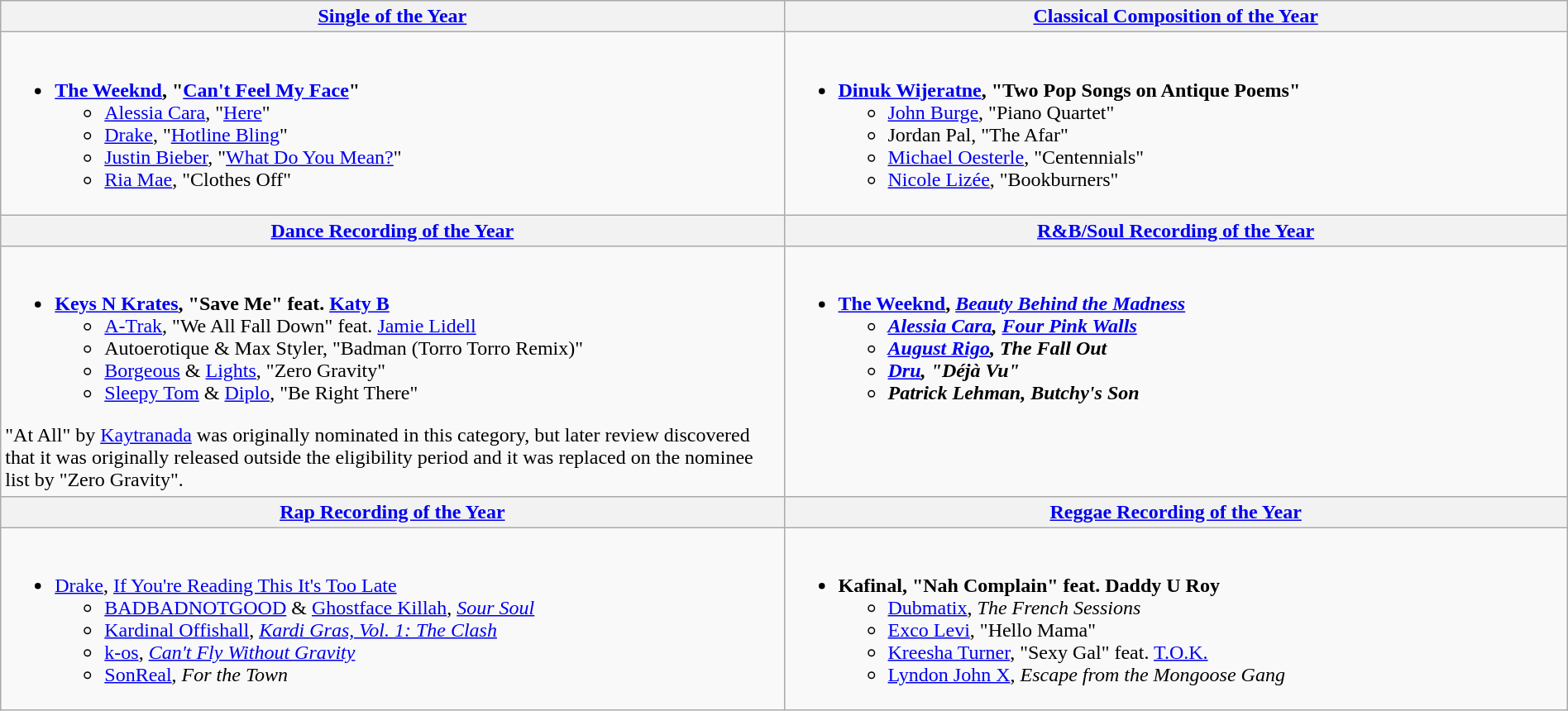<table class=wikitable style="width:100%">
<tr>
<th style="width:50%"><a href='#'>Single of the Year</a></th>
<th style="width:50%"><a href='#'>Classical Composition of the Year</a></th>
</tr>
<tr>
<td valign="top"><br><ul><li> <strong><a href='#'>The Weeknd</a>, "<a href='#'>Can't Feel My Face</a>"</strong><ul><li><a href='#'>Alessia Cara</a>, "<a href='#'>Here</a>"</li><li><a href='#'>Drake</a>, "<a href='#'>Hotline Bling</a>"</li><li><a href='#'>Justin Bieber</a>, "<a href='#'>What Do You Mean?</a>"</li><li><a href='#'>Ria Mae</a>, "Clothes Off"</li></ul></li></ul></td>
<td valign="top"><br><ul><li> <strong><a href='#'>Dinuk Wijeratne</a>, "Two Pop Songs on Antique Poems"</strong><ul><li><a href='#'>John Burge</a>, "Piano Quartet"</li><li>Jordan Pal, "The Afar"</li><li><a href='#'>Michael Oesterle</a>, "Centennials"</li><li><a href='#'>Nicole Lizée</a>, "Bookburners"</li></ul></li></ul></td>
</tr>
<tr>
<th style="width:50%"><a href='#'>Dance Recording of the Year</a></th>
<th style="width:50%"><a href='#'>R&B/Soul Recording of the Year</a></th>
</tr>
<tr>
<td valign="top"><br><ul><li> <strong><a href='#'>Keys N Krates</a>, "Save Me" feat. <a href='#'>Katy B</a></strong><ul><li><a href='#'>A-Trak</a>, "We All Fall Down" feat. <a href='#'>Jamie Lidell</a></li><li>Autoerotique & Max Styler, "Badman (Torro Torro Remix)"</li><li><a href='#'>Borgeous</a> & <a href='#'>Lights</a>, "Zero Gravity"</li><li><a href='#'>Sleepy Tom</a> & <a href='#'>Diplo</a>, "Be Right There"</li></ul></li></ul>"At All" by <a href='#'>Kaytranada</a> was originally nominated in this category, but later review discovered that it was originally released outside the eligibility period and it was replaced on the nominee list by "Zero Gravity".</td>
<td valign="top"><br><ul><li> <strong><a href='#'>The Weeknd</a>, <em><a href='#'>Beauty Behind the Madness</a><strong><em><ul><li><a href='#'>Alessia Cara</a>, </em><a href='#'>Four Pink Walls</a><em></li><li><a href='#'>August Rigo</a>, </em>The Fall Out<em></li><li><a href='#'>Dru</a>, "Déjà Vu"</li><li>Patrick Lehman, </em>Butchy's Son<em></li></ul></li></ul></td>
</tr>
<tr>
<th style="width:50%"><a href='#'>Rap Recording of the Year</a></th>
<th style="width:50%"><a href='#'>Reggae Recording of the Year</a></th>
</tr>
<tr>
<td valign="top"><br><ul><li> </strong><a href='#'>Drake</a>, </em><a href='#'>If You're Reading This It's Too Late</a></em></strong><ul><li><a href='#'>BADBADNOTGOOD</a> & <a href='#'>Ghostface Killah</a>, <em><a href='#'>Sour Soul</a></em></li><li><a href='#'>Kardinal Offishall</a>, <em><a href='#'>Kardi Gras, Vol. 1: The Clash</a></em></li><li><a href='#'>k-os</a>, <em><a href='#'>Can't Fly Without Gravity</a></em></li><li><a href='#'>SonReal</a>, <em>For the Town</em></li></ul></li></ul></td>
<td valign="top"><br><ul><li> <strong>Kafinal, "Nah Complain" feat. Daddy U Roy</strong><ul><li><a href='#'>Dubmatix</a>, <em>The French Sessions</em></li><li><a href='#'>Exco Levi</a>, "Hello Mama"</li><li><a href='#'>Kreesha Turner</a>, "Sexy Gal" feat. <a href='#'>T.O.K.</a></li><li><a href='#'>Lyndon John X</a>, <em>Escape from the Mongoose Gang</em></li></ul></li></ul></td>
</tr>
</table>
